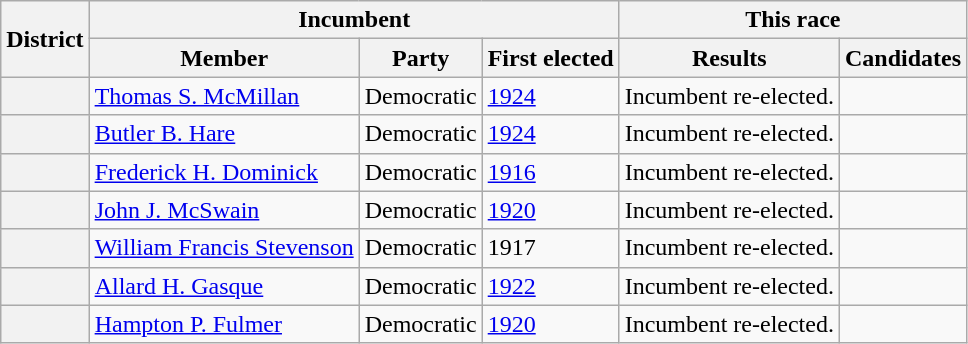<table class=wikitable>
<tr>
<th rowspan=2>District</th>
<th colspan=3>Incumbent</th>
<th colspan=2>This race</th>
</tr>
<tr>
<th>Member</th>
<th>Party</th>
<th>First elected</th>
<th>Results</th>
<th>Candidates</th>
</tr>
<tr>
<th></th>
<td><a href='#'>Thomas S. McMillan</a></td>
<td>Democratic</td>
<td><a href='#'>1924</a></td>
<td>Incumbent re-elected.</td>
<td nowrap></td>
</tr>
<tr>
<th></th>
<td><a href='#'>Butler B. Hare</a></td>
<td>Democratic</td>
<td><a href='#'>1924</a></td>
<td>Incumbent re-elected.</td>
<td nowrap></td>
</tr>
<tr>
<th></th>
<td><a href='#'>Frederick H. Dominick</a></td>
<td>Democratic</td>
<td><a href='#'>1916</a></td>
<td>Incumbent re-elected.</td>
<td nowrap></td>
</tr>
<tr>
<th></th>
<td><a href='#'>John J. McSwain</a></td>
<td>Democratic</td>
<td><a href='#'>1920</a></td>
<td>Incumbent re-elected.</td>
<td nowrap></td>
</tr>
<tr>
<th></th>
<td><a href='#'>William Francis Stevenson</a></td>
<td>Democratic</td>
<td>1917</td>
<td>Incumbent re-elected.</td>
<td nowrap></td>
</tr>
<tr>
<th></th>
<td><a href='#'>Allard H. Gasque</a></td>
<td>Democratic</td>
<td><a href='#'>1922</a></td>
<td>Incumbent re-elected.</td>
<td nowrap></td>
</tr>
<tr>
<th></th>
<td><a href='#'>Hampton P. Fulmer</a></td>
<td>Democratic</td>
<td><a href='#'>1920</a></td>
<td>Incumbent re-elected.</td>
<td nowrap></td>
</tr>
</table>
